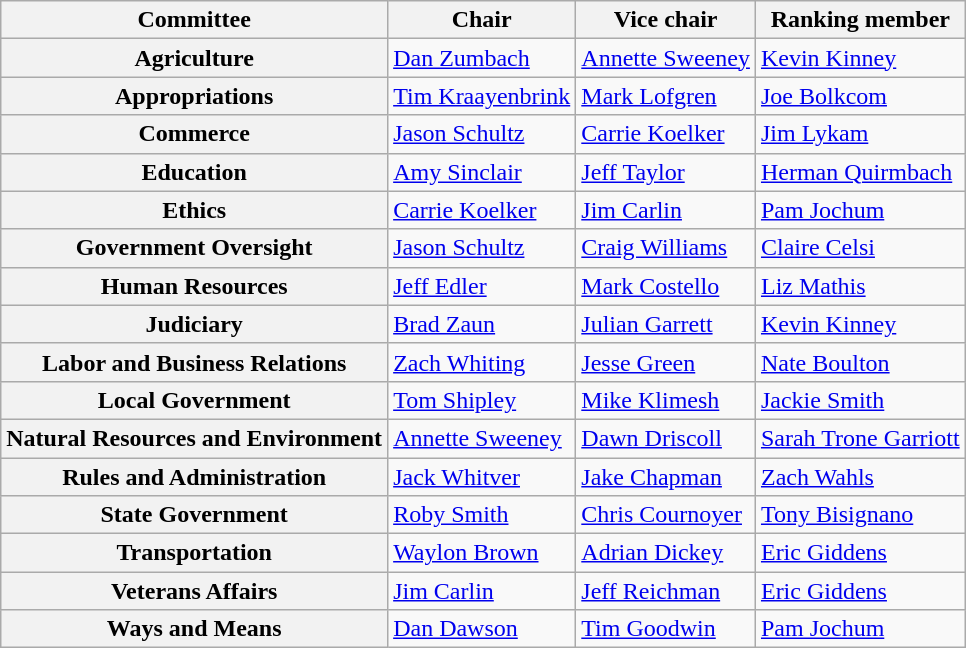<table class=wikitable>
<tr>
<th>Committee</th>
<th>Chair</th>
<th>Vice chair</th>
<th>Ranking member</th>
</tr>
<tr>
<th>Agriculture</th>
<td><a href='#'>Dan Zumbach</a></td>
<td><a href='#'>Annette Sweeney</a></td>
<td><a href='#'>Kevin Kinney</a></td>
</tr>
<tr>
<th>Appropriations</th>
<td><a href='#'>Tim Kraayenbrink</a></td>
<td><a href='#'>Mark Lofgren</a></td>
<td><a href='#'>Joe Bolkcom</a></td>
</tr>
<tr>
<th>Commerce</th>
<td><a href='#'>Jason Schultz</a></td>
<td><a href='#'>Carrie Koelker</a></td>
<td><a href='#'>Jim Lykam</a></td>
</tr>
<tr>
<th>Education</th>
<td><a href='#'>Amy Sinclair</a></td>
<td><a href='#'>Jeff Taylor</a></td>
<td><a href='#'>Herman Quirmbach</a></td>
</tr>
<tr>
<th>Ethics</th>
<td><a href='#'>Carrie Koelker</a></td>
<td><a href='#'>Jim Carlin</a></td>
<td><a href='#'>Pam Jochum</a></td>
</tr>
<tr>
<th>Government Oversight</th>
<td><a href='#'>Jason Schultz</a></td>
<td><a href='#'>Craig Williams</a></td>
<td><a href='#'>Claire Celsi</a></td>
</tr>
<tr>
<th>Human Resources</th>
<td><a href='#'>Jeff Edler</a></td>
<td><a href='#'>Mark Costello</a></td>
<td><a href='#'>Liz Mathis</a></td>
</tr>
<tr>
<th>Judiciary</th>
<td><a href='#'>Brad Zaun</a></td>
<td><a href='#'>Julian Garrett</a></td>
<td><a href='#'>Kevin Kinney</a></td>
</tr>
<tr>
<th>Labor and Business Relations</th>
<td><a href='#'>Zach Whiting</a></td>
<td><a href='#'>Jesse Green</a></td>
<td><a href='#'>Nate Boulton</a></td>
</tr>
<tr>
<th>Local Government</th>
<td><a href='#'>Tom Shipley</a></td>
<td><a href='#'>Mike Klimesh</a></td>
<td><a href='#'>Jackie Smith</a></td>
</tr>
<tr>
<th>Natural Resources and Environment</th>
<td><a href='#'>Annette Sweeney</a></td>
<td><a href='#'>Dawn Driscoll</a></td>
<td><a href='#'>Sarah Trone Garriott</a></td>
</tr>
<tr>
<th>Rules and Administration</th>
<td><a href='#'>Jack Whitver</a></td>
<td><a href='#'>Jake Chapman</a></td>
<td><a href='#'>Zach Wahls</a></td>
</tr>
<tr>
<th>State Government</th>
<td><a href='#'>Roby Smith</a></td>
<td><a href='#'>Chris Cournoyer</a></td>
<td><a href='#'>Tony Bisignano</a></td>
</tr>
<tr>
<th>Transportation</th>
<td><a href='#'>Waylon Brown</a></td>
<td><a href='#'>Adrian Dickey</a></td>
<td><a href='#'>Eric Giddens</a></td>
</tr>
<tr>
<th>Veterans Affairs</th>
<td><a href='#'>Jim Carlin</a></td>
<td><a href='#'>Jeff Reichman</a></td>
<td><a href='#'>Eric Giddens</a></td>
</tr>
<tr>
<th>Ways and Means</th>
<td><a href='#'>Dan Dawson</a></td>
<td><a href='#'>Tim Goodwin</a></td>
<td><a href='#'>Pam Jochum</a></td>
</tr>
</table>
